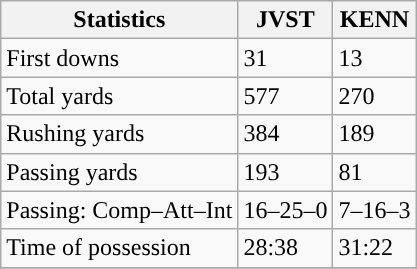<table class="wikitable" style="float: left;">
<tr>
<th>Statistics</th>
<th>JVST</th>
<th>KENN</th>
</tr>
<tr>
<td>First downs</td>
<td>31</td>
<td>13</td>
</tr>
<tr>
<td>Total yards</td>
<td>577</td>
<td>270</td>
</tr>
<tr>
<td>Rushing yards</td>
<td>384</td>
<td>189</td>
</tr>
<tr>
<td>Passing yards</td>
<td>193</td>
<td>81</td>
</tr>
<tr>
<td>Passing: Comp–Att–Int</td>
<td>16–25–0</td>
<td>7–16–3</td>
</tr>
<tr>
<td>Time of possession</td>
<td>28:38</td>
<td>31:22</td>
</tr>
<tr>
</tr>
</table>
